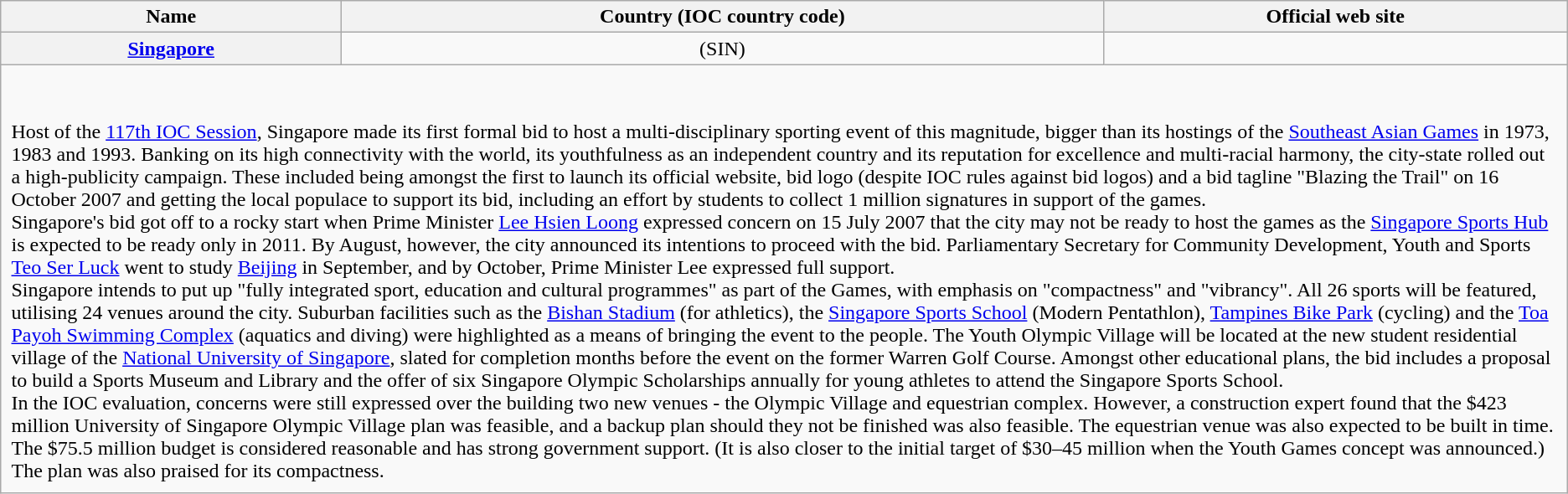<table class="wikitable">
<tr>
<th>Name</th>
<th>Country (IOC country code)</th>
<th>Official web site</th>
</tr>
<tr>
<th><a href='#'>Singapore</a></th>
<td align="center"><strong></strong> (SIN)</td>
<td align="center"></td>
</tr>
<tr>
<td colspan=3 style="padding:0.5em;"><br><br>Host of the <a href='#'>117th IOC Session</a>, Singapore made its first formal bid to host a multi-disciplinary sporting event of this magnitude, bigger than its hostings of the <a href='#'>Southeast Asian Games</a> in 1973, 1983 and 1993. Banking on its high connectivity with the world, its youthfulness as an independent country and its reputation for excellence and multi-racial harmony, the city-state rolled out a high-publicity campaign. These included being amongst the first to launch its official website, bid logo (despite IOC rules against bid logos) and a bid tagline "Blazing the Trail" on 16 October 2007 and getting the local populace to support its bid, including an effort by students to collect 1 million signatures in support of the games.<br>Singapore's bid got off to a rocky start when Prime Minister <a href='#'>Lee Hsien Loong</a> expressed concern on 15 July 2007 that the city may not be ready to host the games as the <a href='#'>Singapore Sports Hub</a> is expected to be ready only in 2011. By August, however, the city announced its intentions to proceed with the bid. Parliamentary Secretary for Community Development, Youth and Sports <a href='#'>Teo Ser Luck</a> went to study  <a href='#'>Beijing</a> in September, and by October, Prime Minister Lee expressed full support.<br>Singapore intends to put up "fully integrated sport, education and cultural programmes" as part of the Games, with emphasis on "compactness" and "vibrancy". All 26 sports will be featured, utilising 24 venues around the city. Suburban facilities such as the <a href='#'>Bishan Stadium</a> (for athletics), the <a href='#'>Singapore Sports School</a> (Modern Pentathlon), <a href='#'>Tampines Bike Park</a> (cycling) and the <a href='#'>Toa Payoh Swimming Complex</a> (aquatics and diving) were highlighted as a means of bringing the event to the people. The Youth Olympic Village will be located at the new student residential village of the <a href='#'>National University of Singapore</a>, slated for completion months before the event on the former Warren Golf Course. Amongst other educational plans, the bid includes a proposal to build a Sports Museum and Library and the offer of six Singapore Olympic Scholarships annually for young athletes to attend the Singapore Sports School.<br>In the IOC evaluation, concerns were still expressed over the building two new venues - the Olympic Village and equestrian complex. However, a construction expert found that the $423 million University of Singapore Olympic Village plan was feasible, and a backup plan should they not be finished was also feasible. The equestrian venue was also expected to be built in time.<br>The $75.5 million budget is considered reasonable and has strong government support. (It is also closer to the initial target of $30–45 million when the Youth Games concept was announced.) The plan was also praised for its compactness.</td>
</tr>
</table>
